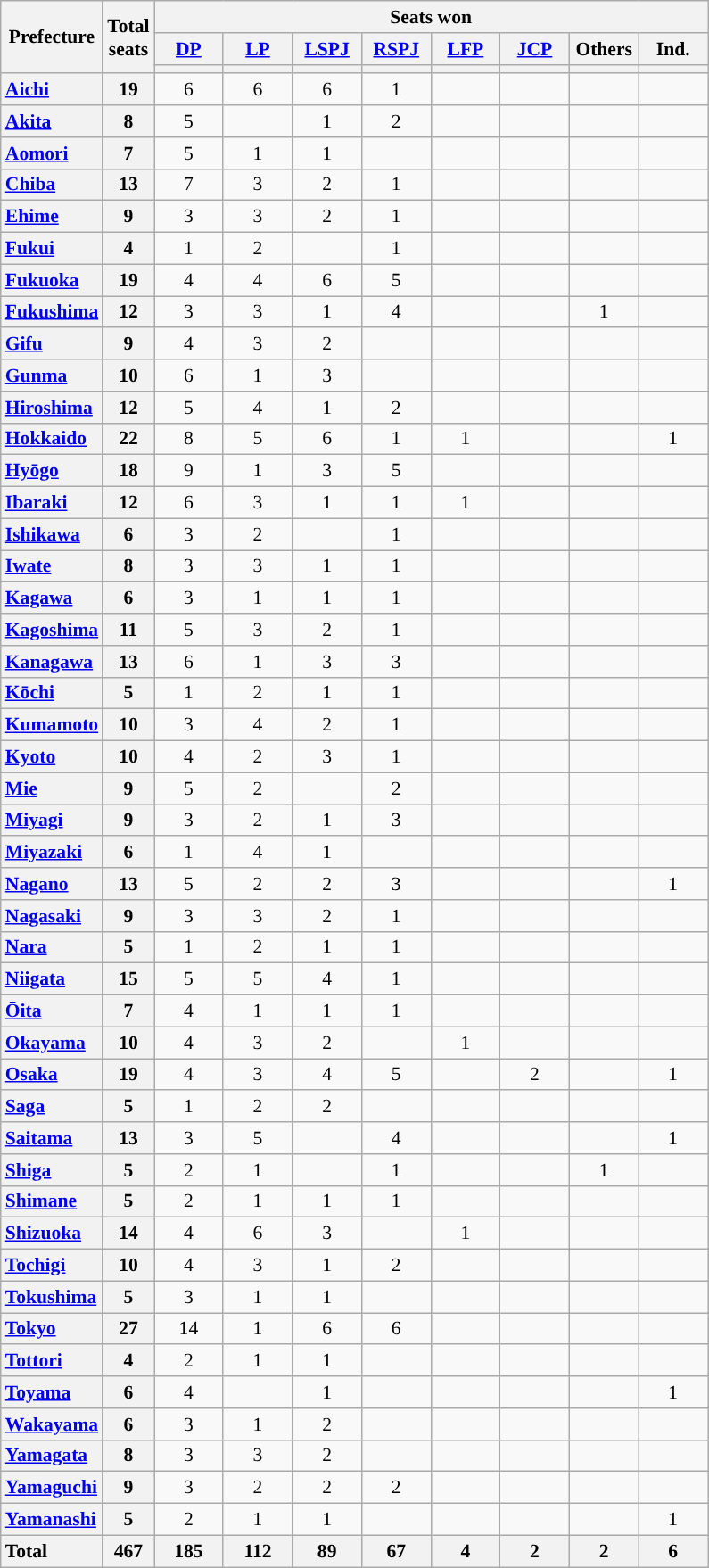<table class="wikitable" style="text-align:center; font-size: 0.9em;">
<tr>
<th rowspan="3">Prefecture</th>
<th rowspan="3">Total<br>seats</th>
<th colspan="8">Seats won</th>
</tr>
<tr>
<th class="unsortable" style="width:45px;"><a href='#'>DP</a></th>
<th class="unsortable" style="width:45px;"><a href='#'>LP</a></th>
<th class="unsortable" style="width:45px;"><a href='#'>LSPJ</a></th>
<th class="unsortable" style="width:45px;"><a href='#'>RSPJ</a></th>
<th class="unsortable" style="width:45px;"><a href='#'>LFP</a></th>
<th class="unsortable" style="width:45px;"><a href='#'>JCP</a></th>
<th class="unsortable" style="width:45px;">Others</th>
<th class="unsortable" style="width:45px;">Ind.</th>
</tr>
<tr>
<th style="background:"></th>
<th style="background:"></th>
<th style="background:"></th>
<th style="background:"></th>
<th style="background:"></th>
<th style="background:"></th>
<th></th>
<th style="background:"></th>
</tr>
<tr>
<th style="text-align: left;"><a href='#'>Aichi</a></th>
<th>19</th>
<td>6</td>
<td>6</td>
<td>6</td>
<td>1</td>
<td></td>
<td></td>
<td></td>
<td></td>
</tr>
<tr>
<th style="text-align: left;"><a href='#'>Akita</a></th>
<th>8</th>
<td>5</td>
<td></td>
<td>1</td>
<td>2</td>
<td></td>
<td></td>
<td></td>
<td></td>
</tr>
<tr>
<th style="text-align: left;"><a href='#'>Aomori</a></th>
<th>7</th>
<td>5</td>
<td>1</td>
<td>1</td>
<td></td>
<td></td>
<td></td>
<td></td>
<td></td>
</tr>
<tr>
<th style="text-align: left;"><a href='#'>Chiba</a></th>
<th>13</th>
<td>7</td>
<td>3</td>
<td>2</td>
<td>1</td>
<td></td>
<td></td>
<td></td>
<td></td>
</tr>
<tr>
<th style="text-align: left;"><a href='#'>Ehime</a></th>
<th>9</th>
<td>3</td>
<td>3</td>
<td>2</td>
<td>1</td>
<td></td>
<td></td>
<td></td>
<td></td>
</tr>
<tr>
<th style="text-align: left;"><a href='#'>Fukui</a></th>
<th>4</th>
<td>1</td>
<td>2</td>
<td></td>
<td>1</td>
<td></td>
<td></td>
<td></td>
<td></td>
</tr>
<tr>
<th style="text-align: left;"><a href='#'>Fukuoka</a></th>
<th>19</th>
<td>4</td>
<td>4</td>
<td>6</td>
<td>5</td>
<td></td>
<td></td>
<td></td>
<td></td>
</tr>
<tr>
<th style="text-align: left;"><a href='#'>Fukushima</a></th>
<th>12</th>
<td>3</td>
<td>3</td>
<td>1</td>
<td>4</td>
<td></td>
<td></td>
<td>1</td>
<td></td>
</tr>
<tr>
<th style="text-align: left;"><a href='#'>Gifu</a></th>
<th>9</th>
<td>4</td>
<td>3</td>
<td>2</td>
<td></td>
<td></td>
<td></td>
<td></td>
<td></td>
</tr>
<tr>
<th style="text-align: left;"><a href='#'>Gunma</a></th>
<th>10</th>
<td>6</td>
<td>1</td>
<td>3</td>
<td></td>
<td></td>
<td></td>
<td></td>
<td></td>
</tr>
<tr>
<th style="text-align: left;"><a href='#'>Hiroshima</a></th>
<th>12</th>
<td>5</td>
<td>4</td>
<td>1</td>
<td>2</td>
<td></td>
<td></td>
<td></td>
<td></td>
</tr>
<tr>
<th style="text-align: left;"><a href='#'>Hokkaido</a></th>
<th>22</th>
<td>8</td>
<td>5</td>
<td>6</td>
<td>1</td>
<td>1</td>
<td></td>
<td></td>
<td>1</td>
</tr>
<tr>
<th style="text-align: left;"><a href='#'>Hyōgo</a></th>
<th>18</th>
<td>9</td>
<td>1</td>
<td>3</td>
<td>5</td>
<td></td>
<td></td>
<td></td>
<td></td>
</tr>
<tr>
<th style="text-align: left;"><a href='#'>Ibaraki</a></th>
<th>12</th>
<td>6</td>
<td>3</td>
<td>1</td>
<td>1</td>
<td>1</td>
<td></td>
<td></td>
<td></td>
</tr>
<tr>
<th style="text-align: left;"><a href='#'>Ishikawa</a></th>
<th>6</th>
<td>3</td>
<td>2</td>
<td></td>
<td>1</td>
<td></td>
<td></td>
<td></td>
<td></td>
</tr>
<tr>
<th style="text-align: left;"><a href='#'>Iwate</a></th>
<th>8</th>
<td>3</td>
<td>3</td>
<td>1</td>
<td>1</td>
<td></td>
<td></td>
<td></td>
<td></td>
</tr>
<tr>
<th style="text-align: left;"><a href='#'>Kagawa</a></th>
<th>6</th>
<td>3</td>
<td>1</td>
<td>1</td>
<td>1</td>
<td></td>
<td></td>
<td></td>
<td></td>
</tr>
<tr>
<th style="text-align: left;"><a href='#'>Kagoshima</a></th>
<th>11</th>
<td>5</td>
<td>3</td>
<td>2</td>
<td>1</td>
<td></td>
<td></td>
<td></td>
<td></td>
</tr>
<tr>
<th style="text-align: left;"><a href='#'>Kanagawa</a></th>
<th>13</th>
<td>6</td>
<td>1</td>
<td>3</td>
<td>3</td>
<td></td>
<td></td>
<td></td>
<td></td>
</tr>
<tr>
<th style="text-align: left;"><a href='#'>Kōchi</a></th>
<th>5</th>
<td>1</td>
<td>2</td>
<td>1</td>
<td>1</td>
<td></td>
<td></td>
<td></td>
<td></td>
</tr>
<tr>
<th style="text-align: left;"><a href='#'>Kumamoto</a></th>
<th>10</th>
<td>3</td>
<td>4</td>
<td>2</td>
<td>1</td>
<td></td>
<td></td>
<td></td>
<td></td>
</tr>
<tr>
<th style="text-align: left;"><a href='#'>Kyoto</a></th>
<th>10</th>
<td>4</td>
<td>2</td>
<td>3</td>
<td>1</td>
<td></td>
<td></td>
<td></td>
<td></td>
</tr>
<tr>
<th style="text-align: left;"><a href='#'>Mie</a></th>
<th>9</th>
<td>5</td>
<td>2</td>
<td></td>
<td>2</td>
<td></td>
<td></td>
<td></td>
<td></td>
</tr>
<tr>
<th style="text-align: left;"><a href='#'>Miyagi</a></th>
<th>9</th>
<td>3</td>
<td>2</td>
<td>1</td>
<td>3</td>
<td></td>
<td></td>
<td></td>
<td></td>
</tr>
<tr>
<th style="text-align: left;"><a href='#'>Miyazaki</a></th>
<th>6</th>
<td>1</td>
<td>4</td>
<td>1</td>
<td></td>
<td></td>
<td></td>
<td></td>
<td></td>
</tr>
<tr>
<th style="text-align: left;"><a href='#'>Nagano</a></th>
<th>13</th>
<td>5</td>
<td>2</td>
<td>2</td>
<td>3</td>
<td></td>
<td></td>
<td></td>
<td>1</td>
</tr>
<tr>
<th style="text-align: left;"><a href='#'>Nagasaki</a></th>
<th>9</th>
<td>3</td>
<td>3</td>
<td>2</td>
<td>1</td>
<td></td>
<td></td>
<td></td>
<td></td>
</tr>
<tr>
<th style="text-align: left;"><a href='#'>Nara</a></th>
<th>5</th>
<td>1</td>
<td>2</td>
<td>1</td>
<td>1</td>
<td></td>
<td></td>
<td></td>
<td></td>
</tr>
<tr>
<th style="text-align: left;"><a href='#'>Niigata</a></th>
<th>15</th>
<td>5</td>
<td>5</td>
<td>4</td>
<td>1</td>
<td></td>
<td></td>
<td></td>
<td></td>
</tr>
<tr>
<th style="text-align: left;"><a href='#'>Ōita</a></th>
<th>7</th>
<td>4</td>
<td>1</td>
<td>1</td>
<td>1</td>
<td></td>
<td></td>
<td></td>
<td></td>
</tr>
<tr>
<th style="text-align: left;"><a href='#'>Okayama</a></th>
<th>10</th>
<td>4</td>
<td>3</td>
<td>2</td>
<td></td>
<td>1</td>
<td></td>
<td></td>
<td></td>
</tr>
<tr>
<th style="text-align: left;"><a href='#'>Osaka</a></th>
<th>19</th>
<td>4</td>
<td>3</td>
<td>4</td>
<td>5</td>
<td></td>
<td>2</td>
<td></td>
<td>1</td>
</tr>
<tr>
<th style="text-align: left;"><a href='#'>Saga</a></th>
<th>5</th>
<td>1</td>
<td>2</td>
<td>2</td>
<td></td>
<td></td>
<td></td>
<td></td>
<td></td>
</tr>
<tr>
<th style="text-align: left;"><a href='#'>Saitama</a></th>
<th>13</th>
<td>3</td>
<td>5</td>
<td></td>
<td>4</td>
<td></td>
<td></td>
<td></td>
<td>1</td>
</tr>
<tr>
<th style="text-align: left;"><a href='#'>Shiga</a></th>
<th>5</th>
<td>2</td>
<td>1</td>
<td></td>
<td>1</td>
<td></td>
<td></td>
<td>1</td>
<td></td>
</tr>
<tr>
<th style="text-align: left;"><a href='#'>Shimane</a></th>
<th>5</th>
<td>2</td>
<td>1</td>
<td>1</td>
<td>1</td>
<td></td>
<td></td>
<td></td>
<td></td>
</tr>
<tr>
<th style="text-align: left;"><a href='#'>Shizuoka</a></th>
<th>14</th>
<td>4</td>
<td>6</td>
<td>3</td>
<td></td>
<td>1</td>
<td></td>
<td></td>
<td></td>
</tr>
<tr>
<th style="text-align: left;"><a href='#'>Tochigi</a></th>
<th>10</th>
<td>4</td>
<td>3</td>
<td>1</td>
<td>2</td>
<td></td>
<td></td>
<td></td>
<td></td>
</tr>
<tr>
<th style="text-align: left;"><a href='#'>Tokushima</a></th>
<th>5</th>
<td>3</td>
<td>1</td>
<td>1</td>
<td></td>
<td></td>
<td></td>
<td></td>
<td></td>
</tr>
<tr>
<th style="text-align: left;"><a href='#'>Tokyo</a></th>
<th>27</th>
<td>14</td>
<td>1</td>
<td>6</td>
<td>6</td>
<td></td>
<td></td>
<td></td>
<td></td>
</tr>
<tr>
<th style="text-align: left;"><a href='#'>Tottori</a></th>
<th>4</th>
<td>2</td>
<td>1</td>
<td>1</td>
<td></td>
<td></td>
<td></td>
<td></td>
<td></td>
</tr>
<tr>
<th style="text-align: left;"><a href='#'>Toyama</a></th>
<th>6</th>
<td>4</td>
<td></td>
<td>1</td>
<td></td>
<td></td>
<td></td>
<td></td>
<td>1</td>
</tr>
<tr>
<th style="text-align: left;"><a href='#'>Wakayama</a></th>
<th>6</th>
<td>3</td>
<td>1</td>
<td>2</td>
<td></td>
<td></td>
<td></td>
<td></td>
<td></td>
</tr>
<tr>
<th style="text-align: left;"><a href='#'>Yamagata</a></th>
<th>8</th>
<td>3</td>
<td>3</td>
<td>2</td>
<td></td>
<td></td>
<td></td>
<td></td>
<td></td>
</tr>
<tr>
<th style="text-align: left;"><a href='#'>Yamaguchi</a></th>
<th>9</th>
<td>3</td>
<td>2</td>
<td>2</td>
<td>2</td>
<td></td>
<td></td>
<td></td>
<td></td>
</tr>
<tr>
<th style="text-align: left;"><a href='#'>Yamanashi</a></th>
<th>5</th>
<td>2</td>
<td>1</td>
<td>1</td>
<td></td>
<td></td>
<td></td>
<td></td>
<td>1</td>
</tr>
<tr class="sortbottom">
<th style="text-align: left;">Total</th>
<th>467</th>
<th>185</th>
<th>112</th>
<th>89</th>
<th>67</th>
<th>4</th>
<th>2</th>
<th>2</th>
<th>6</th>
</tr>
</table>
